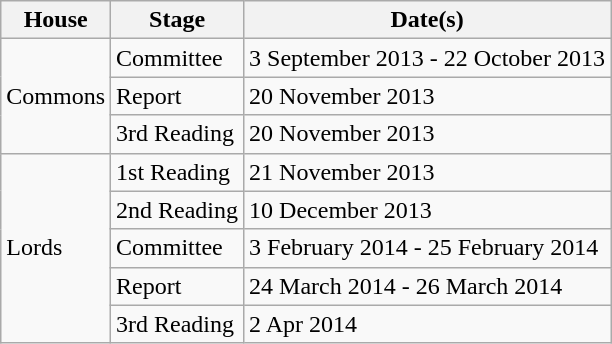<table class="wikitable">
<tr>
<th>House</th>
<th>Stage</th>
<th>Date(s)</th>
</tr>
<tr>
<td rowspan ="3">Commons</td>
<td>Committee</td>
<td>3 September 2013 - 22 October 2013</td>
</tr>
<tr>
<td>Report</td>
<td>20 November 2013</td>
</tr>
<tr>
<td>3rd Reading</td>
<td>20 November 2013</td>
</tr>
<tr>
<td rowspan ="5">Lords</td>
<td>1st Reading</td>
<td>21 November 2013</td>
</tr>
<tr>
<td>2nd Reading</td>
<td>10 December 2013</td>
</tr>
<tr>
<td>Committee</td>
<td>3 February 2014 - 25 February 2014</td>
</tr>
<tr>
<td>Report</td>
<td>24 March 2014 - 26 March 2014</td>
</tr>
<tr>
<td>3rd Reading</td>
<td>2 Apr 2014</td>
</tr>
</table>
